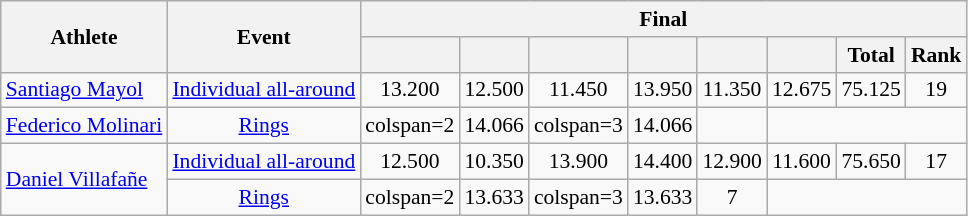<table class="wikitable" style="font-size:90%">
<tr>
<th rowspan="2">Athlete</th>
<th rowspan="2">Event</th>
<th colspan = "8">Final</th>
</tr>
<tr>
<th></th>
<th></th>
<th></th>
<th></th>
<th></th>
<th></th>
<th>Total</th>
<th>Rank</th>
</tr>
<tr style="text-align:center">
<td style="text-align:left"><a href='#'>Santiago Mayol</a></td>
<td><a href='#'>Individual all-around</a></td>
<td>13.200</td>
<td>12.500</td>
<td>11.450</td>
<td>13.950</td>
<td>11.350</td>
<td>12.675</td>
<td>75.125</td>
<td>19</td>
</tr>
<tr style="text-align:center">
<td style="text-align:left"><a href='#'>Federico Molinari</a></td>
<td><a href='#'>Rings</a></td>
<td>colspan=2 </td>
<td>14.066</td>
<td>colspan=3 </td>
<td>14.066</td>
<td></td>
</tr>
<tr style="text-align:center">
<td style="text-align:left" rowspan=2><a href='#'>Daniel Villafañe</a></td>
<td><a href='#'>Individual all-around</a></td>
<td>12.500</td>
<td>10.350</td>
<td>13.900</td>
<td>14.400</td>
<td>12.900</td>
<td>11.600</td>
<td>75.650</td>
<td>17</td>
</tr>
<tr style="text-align:center">
<td><a href='#'>Rings</a></td>
<td>colspan=2 </td>
<td>13.633</td>
<td>colspan=3 </td>
<td>13.633</td>
<td>7</td>
</tr>
</table>
